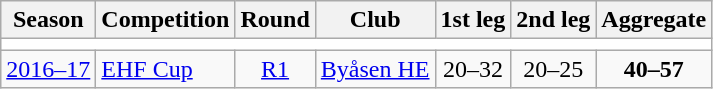<table class="wikitable">
<tr>
<th>Season</th>
<th>Competition</th>
<th>Round</th>
<th>Club</th>
<th>1st leg</th>
<th>2nd leg</th>
<th>Aggregate</th>
</tr>
<tr>
<td colspan="7" bgcolor=white></td>
</tr>
<tr>
<td><a href='#'>2016–17</a></td>
<td><a href='#'>EHF Cup</a></td>
<td style="text-align:center;"><a href='#'>R1</a></td>
<td> <a href='#'>Byåsen HE</a></td>
<td style="text-align:center;">20–32</td>
<td style="text-align:center;">20–25</td>
<td style="text-align:center;"><strong>40–57</strong></td>
</tr>
</table>
